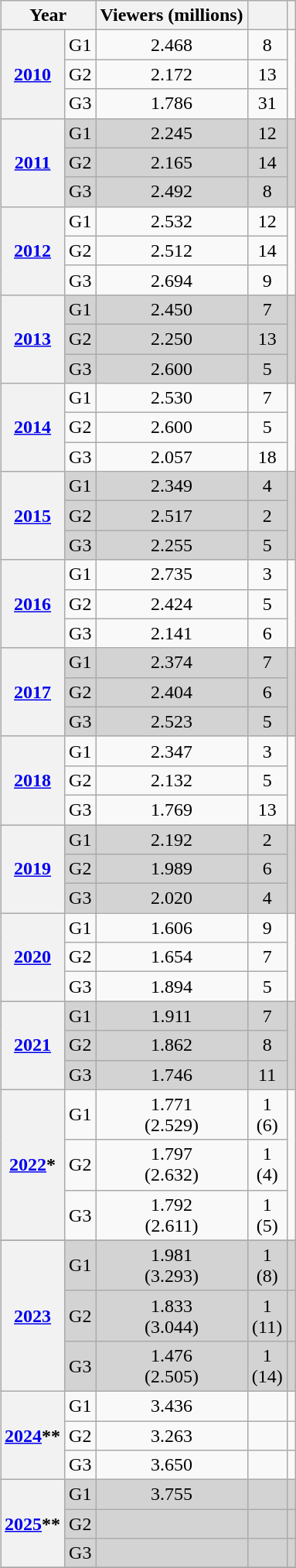<table class="wikitable plainrowheaders sortable" style="float:right; text-align:center; margin:1em;">
<tr>
<th colspan=2 scope="col">Year</th>
<th scope="col">Viewers (millions)</th>
<th scope="col"></th>
<th class="unsortable"></th>
</tr>
<tr>
<th rowspan=3 scope="row" style="text-align:center;"><a href='#'>2010</a></th>
<td>G1</td>
<td>2.468</td>
<td>8</td>
<td rowspan=3></td>
</tr>
<tr>
<td>G2</td>
<td>2.172</td>
<td>13</td>
</tr>
<tr>
<td>G3</td>
<td>1.786</td>
<td>31</td>
</tr>
<tr style="background:lightgrey; color:black;" |>
<th rowspan=3 scope="row" style="text-align:center;"><a href='#'>2011</a></th>
<td>G1</td>
<td>2.245</td>
<td>12</td>
<td rowspan=3></td>
</tr>
<tr style="background:lightgrey; color:black;" |>
<td>G2</td>
<td>2.165</td>
<td>14</td>
</tr>
<tr style="background:lightgrey; color:black;" |>
<td>G3</td>
<td>2.492</td>
<td>8</td>
</tr>
<tr>
<th rowspan=3 scope="row" style="text-align:center;"><a href='#'>2012</a></th>
<td>G1</td>
<td>2.532</td>
<td>12</td>
<td rowspan=3></td>
</tr>
<tr>
<td>G2</td>
<td>2.512</td>
<td>14</td>
</tr>
<tr>
<td>G3</td>
<td>2.694</td>
<td>9</td>
</tr>
<tr style="background:lightgrey; color:black;" |>
<th rowspan=3 scope="row" style="text-align:center;"><a href='#'>2013</a></th>
<td>G1</td>
<td>2.450</td>
<td>7</td>
<td rowspan=3></td>
</tr>
<tr style="background:lightgrey; color:black;" |>
<td>G2</td>
<td>2.250</td>
<td>13</td>
</tr>
<tr style="background:lightgrey; color:black;" |>
<td>G3</td>
<td>2.600</td>
<td>5</td>
</tr>
<tr>
<th rowspan=3 scope="row" style="text-align:center;"><a href='#'>2014</a></th>
<td>G1</td>
<td>2.530</td>
<td>7</td>
<td rowspan=3></td>
</tr>
<tr>
<td>G2</td>
<td>2.600</td>
<td>5</td>
</tr>
<tr>
<td>G3</td>
<td>2.057</td>
<td>18</td>
</tr>
<tr style="background:lightgrey; color:black;" |>
<th rowspan=3 scope="row" style="text-align:center;"><a href='#'>2015</a></th>
<td>G1</td>
<td>2.349</td>
<td>4</td>
<td rowspan=3></td>
</tr>
<tr style="background:lightgrey; color:black;" |>
<td>G2</td>
<td>2.517</td>
<td>2</td>
</tr>
<tr style="background:lightgrey; color:black;" |>
<td>G3</td>
<td>2.255</td>
<td>5</td>
</tr>
<tr>
<th rowspan=3 scope="row" style="text-align:center;"><a href='#'>2016</a></th>
<td>G1</td>
<td>2.735</td>
<td>3</td>
<td rowspan=3></td>
</tr>
<tr>
<td>G2</td>
<td>2.424</td>
<td>5</td>
</tr>
<tr>
<td>G3</td>
<td>2.141</td>
<td>6</td>
</tr>
<tr style="background:lightgrey; color:black;" |>
<th rowspan=3 scope="row" style="text-align:center;"><a href='#'>2017</a></th>
<td>G1</td>
<td>2.374</td>
<td>7</td>
<td rowspan=3></td>
</tr>
<tr style="background:lightgrey; color:black;" |>
<td>G2</td>
<td>2.404</td>
<td>6</td>
</tr>
<tr style="background:lightgrey; color:black;" |>
<td>G3</td>
<td>2.523</td>
<td>5</td>
</tr>
<tr>
<th rowspan=3 scope="row" style="text-align:center;"><a href='#'>2018</a></th>
<td>G1</td>
<td>2.347</td>
<td>3</td>
<td rowspan=3></td>
</tr>
<tr>
<td>G2</td>
<td>2.132</td>
<td>5</td>
</tr>
<tr>
<td>G3</td>
<td>1.769</td>
<td>13</td>
</tr>
<tr style="background:lightgrey; color:black;" |>
<th rowspan=3 scope="row" style="text-align:center;"><a href='#'>2019</a></th>
<td>G1</td>
<td>2.192</td>
<td>2</td>
<td rowspan=3></td>
</tr>
<tr style="background:lightgrey; color:black;" |>
<td>G2</td>
<td>1.989</td>
<td>6</td>
</tr>
<tr style="background:lightgrey; color:black;" |>
<td>G3</td>
<td>2.020</td>
<td>4</td>
</tr>
<tr>
<th rowspan=3 scope="row" style="text-align:center;"><a href='#'>2020</a></th>
<td>G1</td>
<td>1.606</td>
<td>9</td>
<td rowspan=3></td>
</tr>
<tr>
<td>G2</td>
<td>1.654</td>
<td>7</td>
</tr>
<tr>
<td>G3</td>
<td>1.894</td>
<td>5</td>
</tr>
<tr style="background:lightgrey; color:black;" |>
<th rowspan=3 scope="row" style="text-align:center;"><a href='#'>2021</a></th>
<td>G1</td>
<td>1.911</td>
<td>7</td>
<td rowspan=3></td>
</tr>
<tr style="background:lightgrey; color:black;" |>
<td>G2</td>
<td>1.862</td>
<td>8</td>
</tr>
<tr style="background:lightgrey; color:black;" |>
<td>G3</td>
<td>1.746</td>
<td>11</td>
</tr>
<tr>
<th rowspan=3 scope="row" style="text-align:center;"><a href='#'>2022</a>*</th>
<td>G1</td>
<td>1.771<br>(2.529)</td>
<td>1<br>(6)</td>
<td rowspan=3></td>
</tr>
<tr>
<td>G2</td>
<td>1.797<br>(2.632)</td>
<td>1<br>(4)</td>
</tr>
<tr>
<td>G3</td>
<td>1.792<br>(2.611)</td>
<td>1<br>(5)</td>
</tr>
<tr>
</tr>
<tr style="background:lightgrey; color:black;" |>
<th rowspan=3 scope="row" style="text-align:center;"><a href='#'>2023</a></th>
<td>G1</td>
<td>1.981<br>(3.293)</td>
<td>1<br>(8)</td>
<td></td>
</tr>
<tr style="background:lightgrey; color:black;" |>
<td>G2</td>
<td>1.833<br>(3.044)</td>
<td>1<br>(11)</td>
<td></td>
</tr>
<tr style="background:lightgrey; color:black;" |>
<td>G3</td>
<td>1.476<br>(2.505)</td>
<td>1<br>(14)</td>
<td></td>
</tr>
<tr>
<th rowspan=3 scope="row" style="text-align:center;"><a href='#'>2024</a>**</th>
<td>G1</td>
<td>3.436</td>
<td></td>
<td></td>
</tr>
<tr>
<td>G2</td>
<td>3.263</td>
<td></td>
<td></td>
</tr>
<tr>
<td>G3</td>
<td>3.650</td>
<td></td>
<td></td>
</tr>
<tr style="background:lightgrey; color:black;" |>
<th rowspan=3 scope="row" style="text-align:center;"><a href='#'>2025</a>**</th>
<td>G1</td>
<td>3.755</td>
<td></td>
<td></td>
</tr>
<tr style="background:lightgrey; color:black;" |>
<td>G2</td>
<td></td>
<td></td>
<td></td>
</tr>
<tr style="background:lightgrey; color:black;" |>
<td>G3</td>
<td></td>
<td></td>
<td></td>
</tr>
<tr>
</tr>
</table>
